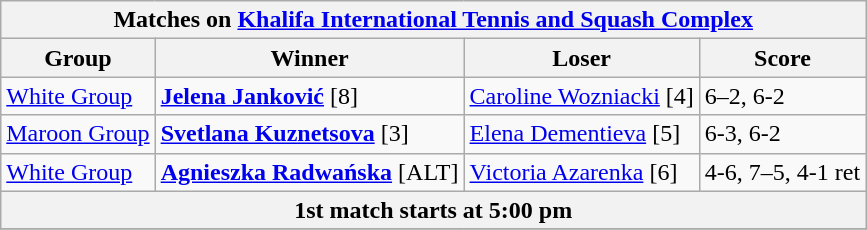<table class="wikitable collapsible uncollapsed">
<tr>
<th colspan=4><strong>Matches on <a href='#'>Khalifa International Tennis and Squash Complex</a></strong></th>
</tr>
<tr>
<th>Group</th>
<th>Winner</th>
<th>Loser</th>
<th>Score</th>
</tr>
<tr align=left>
<td><a href='#'>White Group</a></td>
<td><strong> <a href='#'>Jelena Janković</a></strong> [8]</td>
<td> <a href='#'>Caroline Wozniacki</a> [4]</td>
<td>6–2, 6-2</td>
</tr>
<tr align=left>
<td><a href='#'>Maroon Group</a></td>
<td><strong> <a href='#'>Svetlana Kuznetsova</a></strong> [3]</td>
<td> <a href='#'>Elena Dementieva</a> [5]</td>
<td>6-3, 6-2</td>
</tr>
<tr align=left>
<td><a href='#'>White Group</a></td>
<td><strong> <a href='#'>Agnieszka Radwańska</a></strong> [ALT]</td>
<td> <a href='#'>Victoria Azarenka</a> [6]</td>
<td>4-6, 7–5, 4-1 ret</td>
</tr>
<tr align=center>
<th colspan=4>1st match starts at 5:00 pm</th>
</tr>
<tr>
</tr>
</table>
